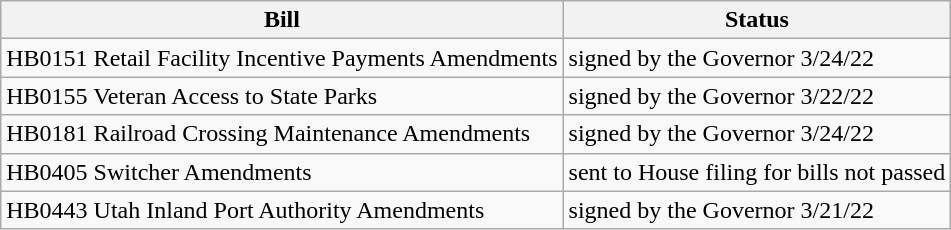<table class="wikitable">
<tr>
<th>Bill</th>
<th>Status</th>
</tr>
<tr>
<td>HB0151 Retail Facility Incentive Payments Amendments</td>
<td>signed by the Governor 3/24/22</td>
</tr>
<tr>
<td>HB0155 Veteran Access to State Parks</td>
<td>signed by the Governor 3/22/22</td>
</tr>
<tr>
<td>HB0181 Railroad Crossing Maintenance Amendments</td>
<td>signed by the Governor 3/24/22</td>
</tr>
<tr>
<td>HB0405 Switcher Amendments</td>
<td>sent to House filing for bills not passed</td>
</tr>
<tr>
<td>HB0443 Utah Inland Port Authority Amendments</td>
<td>signed by the Governor 3/21/22</td>
</tr>
</table>
